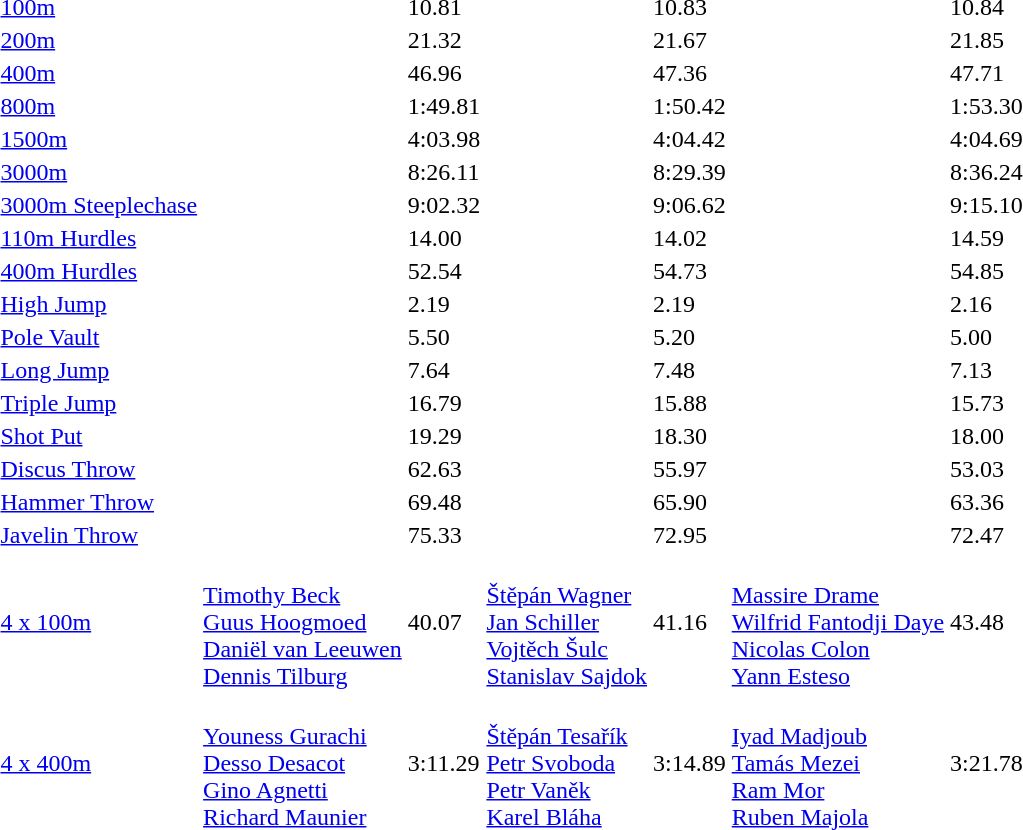<table>
<tr>
<td><a href='#'>100m</a></td>
<td></td>
<td>10.81</td>
<td></td>
<td>10.83</td>
<td></td>
<td>10.84</td>
</tr>
<tr>
<td><a href='#'>200m</a></td>
<td></td>
<td>21.32</td>
<td></td>
<td>21.67</td>
<td></td>
<td>21.85</td>
</tr>
<tr>
<td><a href='#'>400m</a></td>
<td></td>
<td>46.96</td>
<td></td>
<td>47.36</td>
<td></td>
<td>47.71</td>
</tr>
<tr>
<td><a href='#'>800m</a></td>
<td></td>
<td>1:49.81</td>
<td></td>
<td>1:50.42</td>
<td></td>
<td>1:53.30</td>
</tr>
<tr>
<td><a href='#'>1500m</a></td>
<td></td>
<td>4:03.98</td>
<td></td>
<td>4:04.42</td>
<td></td>
<td>4:04.69</td>
</tr>
<tr>
<td><a href='#'>3000m</a></td>
<td></td>
<td>8:26.11</td>
<td></td>
<td>8:29.39</td>
<td></td>
<td>8:36.24</td>
</tr>
<tr>
<td><a href='#'>3000m Steeplechase</a></td>
<td></td>
<td>9:02.32</td>
<td></td>
<td>9:06.62</td>
<td></td>
<td>9:15.10</td>
</tr>
<tr>
<td><a href='#'>110m Hurdles</a></td>
<td></td>
<td>14.00</td>
<td></td>
<td>14.02</td>
<td></td>
<td>14.59</td>
</tr>
<tr>
<td><a href='#'>400m Hurdles</a></td>
<td></td>
<td>52.54</td>
<td></td>
<td>54.73</td>
<td></td>
<td>54.85</td>
</tr>
<tr>
<td><a href='#'>High Jump</a></td>
<td></td>
<td>2.19</td>
<td></td>
<td>2.19</td>
<td></td>
<td>2.16</td>
</tr>
<tr>
<td><a href='#'>Pole Vault</a></td>
<td></td>
<td>5.50</td>
<td></td>
<td>5.20</td>
<td></td>
<td>5.00</td>
</tr>
<tr>
<td><a href='#'>Long Jump</a></td>
<td></td>
<td>7.64</td>
<td></td>
<td>7.48</td>
<td></td>
<td>7.13</td>
</tr>
<tr>
<td><a href='#'>Triple Jump</a></td>
<td></td>
<td>16.79</td>
<td></td>
<td>15.88</td>
<td></td>
<td>15.73</td>
</tr>
<tr>
<td><a href='#'>Shot Put</a></td>
<td></td>
<td>19.29</td>
<td></td>
<td>18.30</td>
<td></td>
<td>18.00</td>
</tr>
<tr>
<td><a href='#'>Discus Throw</a></td>
<td></td>
<td>62.63</td>
<td></td>
<td>55.97</td>
<td></td>
<td>53.03</td>
</tr>
<tr>
<td><a href='#'>Hammer Throw</a></td>
<td></td>
<td>69.48</td>
<td></td>
<td>65.90</td>
<td></td>
<td>63.36</td>
</tr>
<tr>
<td><a href='#'>Javelin Throw</a></td>
<td></td>
<td>75.33</td>
<td></td>
<td>72.95</td>
<td></td>
<td>72.47</td>
</tr>
<tr>
<td><a href='#'>4 x 100m</a></td>
<td><br><a href='#'>Timothy Beck</a><br><a href='#'>Guus Hoogmoed</a><br><a href='#'>Daniël van Leeuwen</a><br><a href='#'>Dennis Tilburg</a></td>
<td>40.07</td>
<td><br><a href='#'>Štěpán Wagner</a><br><a href='#'>Jan Schiller</a><br><a href='#'>Vojtěch Šulc</a><br><a href='#'>Stanislav Sajdok</a></td>
<td>41.16</td>
<td><br><a href='#'>Massire Drame</a><br><a href='#'>Wilfrid Fantodji Daye</a><br><a href='#'>Nicolas Colon</a><br><a href='#'>Yann Esteso</a></td>
<td>43.48</td>
</tr>
<tr>
<td><a href='#'>4 x 400m</a></td>
<td><br><a href='#'>Youness Gurachi</a><br><a href='#'>Desso Desacot</a><br><a href='#'>Gino Agnetti</a><br><a href='#'>Richard Maunier</a></td>
<td>3:11.29</td>
<td><br><a href='#'>Štěpán Tesařík</a><br><a href='#'>Petr Svoboda</a><br><a href='#'>Petr Vaněk</a><br><a href='#'>Karel Bláha</a></td>
<td>3:14.89</td>
<td><br><a href='#'>Iyad Madjoub</a><br><a href='#'>Tamás Mezei</a><br><a href='#'>Ram Mor</a><br><a href='#'>Ruben Majola</a></td>
<td>3:21.78</td>
</tr>
</table>
